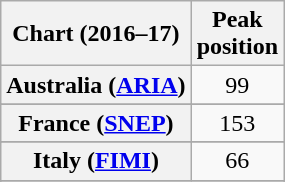<table class="wikitable sortable plainrowheaders" style="text-align:center">
<tr>
<th scope="col">Chart (2016–17)</th>
<th scope="col">Peak<br>position</th>
</tr>
<tr>
<th scope="row">Australia (<a href='#'>ARIA</a>)</th>
<td>99</td>
</tr>
<tr>
</tr>
<tr>
</tr>
<tr>
</tr>
<tr>
</tr>
<tr>
</tr>
<tr>
<th scope="row">France (<a href='#'>SNEP</a>)</th>
<td>153</td>
</tr>
<tr>
</tr>
<tr>
</tr>
<tr>
</tr>
<tr>
<th scope="row">Italy (<a href='#'>FIMI</a>)</th>
<td>66</td>
</tr>
<tr>
</tr>
<tr>
</tr>
<tr>
</tr>
<tr>
</tr>
<tr>
</tr>
<tr>
</tr>
<tr>
</tr>
<tr>
</tr>
<tr>
</tr>
</table>
